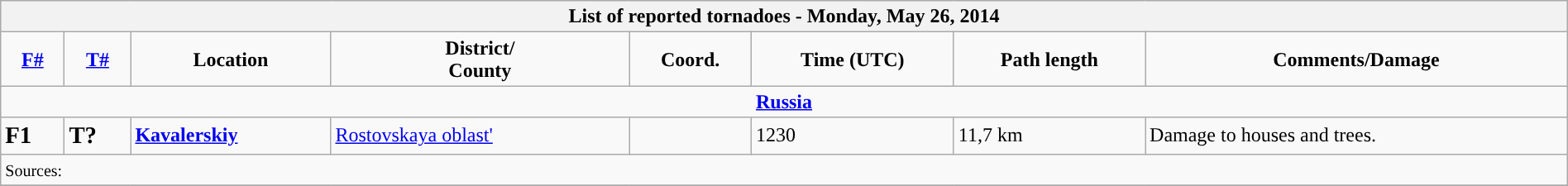<table class="wikitable collapsible" width="100%">
<tr>
<th colspan="8">List of reported tornadoes - Monday, May 26, 2014</th>
</tr>
<tr>
<td style="text-align: center;"><strong><a href='#'>F#</a></strong></td>
<td style="text-align: center;"><strong><a href='#'>T#</a></strong></td>
<td style="text-align: center;"><strong>Location</strong></td>
<td style="text-align: center;"><strong>District/<br>County</strong></td>
<td style="text-align: center;"><strong>Coord.</strong></td>
<td style="text-align: center;"><strong>Time (UTC)</strong></td>
<td style="text-align: center;"><strong>Path length</strong></td>
<td style="text-align: center;"><strong>Comments/Damage</strong></td>
</tr>
<tr>
<td colspan="8" align=center><strong><a href='#'>Russia</a></strong></td>
</tr>
<tr>
<td><big><strong>F1</strong></big></td>
<td><big><strong>T?</strong></big></td>
<td><strong><a href='#'>Kavalerskiy</a></strong></td>
<td><a href='#'>Rostovskaya oblast'</a></td>
<td></td>
<td>1230</td>
<td>11,7 km</td>
<td>Damage to houses and trees.</td>
</tr>
<tr>
<td colspan="8"><small>Sources:</small></td>
</tr>
<tr>
</tr>
</table>
